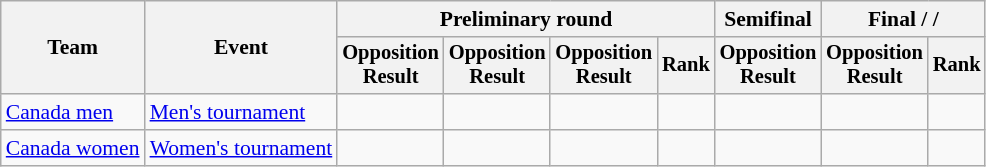<table class=wikitable style=font-size:90%>
<tr>
<th rowspan=2>Team</th>
<th rowspan=2>Event</th>
<th colspan=4>Preliminary round</th>
<th>Semifinal</th>
<th colspan=2>Final /  / </th>
</tr>
<tr style=font-size:95%>
<th>Opposition<br>Result</th>
<th>Opposition<br>Result</th>
<th>Opposition<br>Result</th>
<th>Rank</th>
<th>Opposition<br>Result</th>
<th>Opposition<br>Result</th>
<th>Rank</th>
</tr>
<tr align=center>
<td align=left><a href='#'>Canada men</a></td>
<td align=left><a href='#'>Men's tournament</a></td>
<td></td>
<td></td>
<td></td>
<td></td>
<td></td>
<td></td>
<td></td>
</tr>
<tr align=center>
<td align=left><a href='#'>Canada women</a></td>
<td align=left><a href='#'>Women's tournament</a></td>
<td></td>
<td></td>
<td></td>
<td></td>
<td></td>
<td></td>
<td></td>
</tr>
</table>
